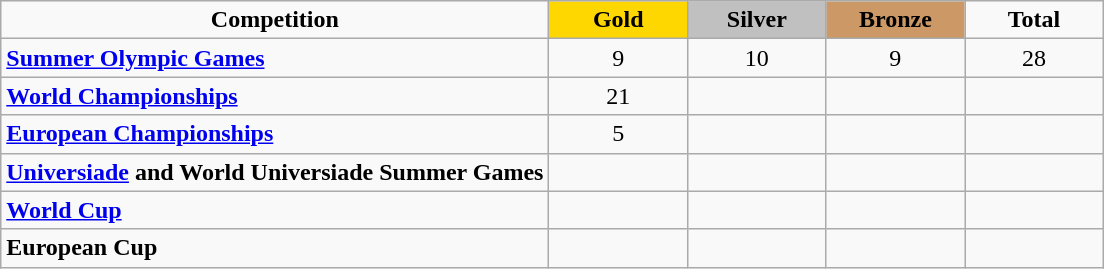<table class="wikitable sortable" style="text-align:center">
<tr>
<td><strong>Competition</strong></td>
<td width=85 align=center bgcolor=gold> <strong>Gold</strong></td>
<td width=85 align=center bgcolor=silver> <strong>Silver</strong></td>
<td width=85 align=center bgcolor=cc9966> <strong>Bronze</strong></td>
<td width=85 align=center><strong>Total</strong></td>
</tr>
<tr>
<td align=left><strong><a href='#'>Summer Olympic Games</a></strong></td>
<td>9</td>
<td>10</td>
<td>9</td>
<td>28</td>
</tr>
<tr>
<td align=left><strong><a href='#'>World Championships</a></strong></td>
<td>21</td>
<td></td>
<td></td>
<td></td>
</tr>
<tr>
<td align=left><strong><a href='#'>European Championships</a></strong></td>
<td>5</td>
<td></td>
<td></td>
<td></td>
</tr>
<tr>
<td align=left><strong><a href='#'>Universiade</a> and World Universiade Summer Games</strong></td>
<td></td>
<td></td>
<td></td>
<td></td>
</tr>
<tr>
<td align=left><strong><a href='#'>World Cup</a></strong></td>
<td></td>
<td></td>
<td></td>
<td></td>
</tr>
<tr>
<td align=left><strong>European Cup</strong></td>
<td></td>
<td></td>
<td></td>
<td></td>
</tr>
</table>
